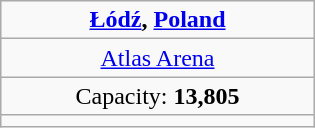<table class=wikitable style=text-align:center width=210>
<tr>
<td><strong> <a href='#'>Łódź</a>, <a href='#'>Poland</a></strong></td>
</tr>
<tr>
<td><a href='#'>Atlas Arena</a></td>
</tr>
<tr>
<td>Capacity: <strong>13,805</strong></td>
</tr>
<tr>
<td></td>
</tr>
</table>
